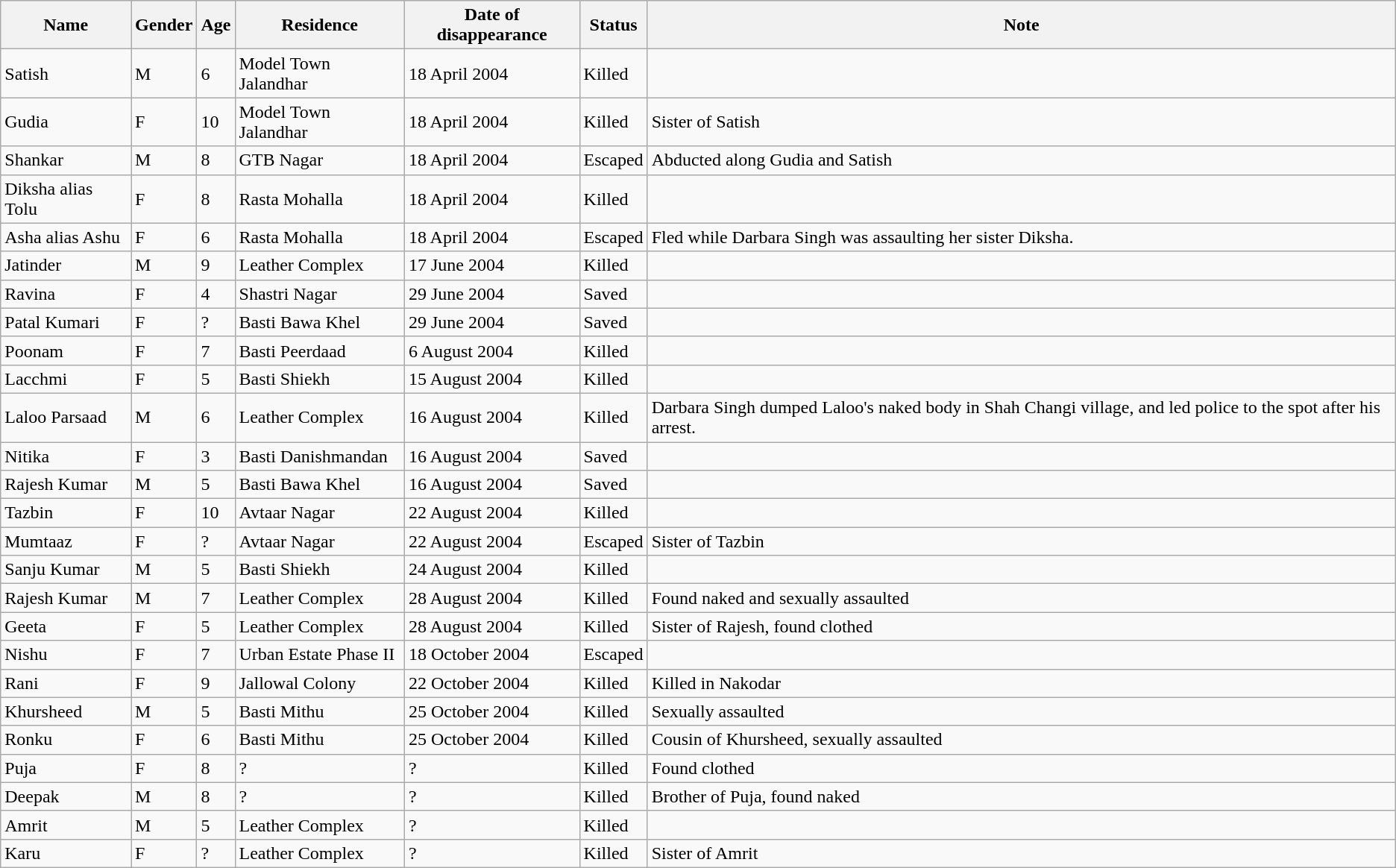<table class="wikitable sortable">
<tr>
<th>Name</th>
<th>Gender</th>
<th>Age</th>
<th>Residence</th>
<th>Date of disappearance</th>
<th>Status</th>
<th>Note</th>
</tr>
<tr>
<td>Satish</td>
<td>M</td>
<td>6</td>
<td>Model Town Jalandhar</td>
<td>18 April 2004</td>
<td>Killed</td>
<td></td>
</tr>
<tr>
<td>Gudia</td>
<td>F</td>
<td>10</td>
<td>Model Town Jalandhar</td>
<td>18 April 2004</td>
<td>Killed</td>
<td>Sister of Satish</td>
</tr>
<tr>
<td>Shankar</td>
<td>M</td>
<td>8</td>
<td>GTB Nagar</td>
<td>18 April 2004</td>
<td>Escaped</td>
<td>Abducted along Gudia and Satish</td>
</tr>
<tr>
<td>Diksha alias Tolu</td>
<td>F</td>
<td>8</td>
<td>Rasta Mohalla</td>
<td>18 April 2004</td>
<td>Killed</td>
<td></td>
</tr>
<tr>
<td>Asha alias Ashu</td>
<td>F</td>
<td>6</td>
<td>Rasta Mohalla</td>
<td>18 April 2004</td>
<td>Escaped</td>
<td>Fled while Darbara Singh was assaulting her sister Diksha.</td>
</tr>
<tr>
<td>Jatinder</td>
<td>M</td>
<td>9</td>
<td>Leather Complex</td>
<td>17 June 2004</td>
<td>Killed</td>
<td></td>
</tr>
<tr>
<td>Ravina</td>
<td>F</td>
<td>4</td>
<td>Shastri Nagar</td>
<td>29 June 2004</td>
<td>Saved</td>
<td></td>
</tr>
<tr>
<td>Patal Kumari</td>
<td>F</td>
<td>?</td>
<td>Basti Bawa Khel</td>
<td>29 June 2004</td>
<td>Saved</td>
<td></td>
</tr>
<tr>
<td>Poonam</td>
<td>F</td>
<td>7</td>
<td>Basti Peerdaad</td>
<td>6 August 2004</td>
<td>Killed</td>
<td></td>
</tr>
<tr>
<td>Lacchmi</td>
<td>F</td>
<td>5</td>
<td>Basti Shiekh</td>
<td>15 August 2004</td>
<td>Killed</td>
<td></td>
</tr>
<tr>
<td>Laloo Parsaad</td>
<td>M</td>
<td>6</td>
<td>Leather Complex</td>
<td>16 August 2004</td>
<td>Killed</td>
<td>Darbara Singh dumped Laloo's naked body in Shah Changi village, and led police to the spot after his arrest.</td>
</tr>
<tr>
<td>Nitika</td>
<td>F</td>
<td>3</td>
<td>Basti Danishmandan</td>
<td>16 August 2004</td>
<td>Saved</td>
<td></td>
</tr>
<tr>
<td>Rajesh Kumar</td>
<td>M</td>
<td>5</td>
<td>Basti Bawa Khel</td>
<td>16 August 2004</td>
<td>Saved</td>
<td></td>
</tr>
<tr>
<td>Tazbin</td>
<td>F</td>
<td>10</td>
<td>Avtaar Nagar</td>
<td>22 August 2004</td>
<td>Killed</td>
<td></td>
</tr>
<tr>
<td>Mumtaaz</td>
<td>F</td>
<td>?</td>
<td>Avtaar Nagar</td>
<td>22 August 2004</td>
<td>Escaped</td>
<td>Sister of Tazbin</td>
</tr>
<tr>
<td>Sanju Kumar</td>
<td>M</td>
<td>5</td>
<td>Basti Shiekh</td>
<td>24 August 2004</td>
<td>Killed</td>
<td></td>
</tr>
<tr>
<td>Rajesh Kumar</td>
<td>M</td>
<td>7</td>
<td>Leather Complex</td>
<td>28 August 2004</td>
<td>Killed</td>
<td>Found naked and sexually assaulted</td>
</tr>
<tr>
<td>Geeta</td>
<td>F</td>
<td>5</td>
<td>Leather Complex</td>
<td>28 August 2004</td>
<td>Killed</td>
<td>Sister of Rajesh, found clothed</td>
</tr>
<tr>
<td>Nishu</td>
<td>F</td>
<td>7</td>
<td>Urban Estate Phase II</td>
<td>18 October 2004</td>
<td>Escaped</td>
<td></td>
</tr>
<tr>
<td>Rani</td>
<td>F</td>
<td>9</td>
<td>Jallowal Colony</td>
<td>22 October 2004</td>
<td>Killed</td>
<td>Killed in Nakodar</td>
</tr>
<tr>
<td>Khursheed</td>
<td>M</td>
<td>5</td>
<td>Basti Mithu</td>
<td>25 October 2004</td>
<td>Killed</td>
<td>Sexually assaulted</td>
</tr>
<tr>
<td>Ronku</td>
<td>F</td>
<td>6</td>
<td>Basti Mithu</td>
<td>25 October 2004</td>
<td>Killed</td>
<td>Cousin of Khursheed, sexually assaulted</td>
</tr>
<tr>
<td>Puja</td>
<td>F</td>
<td>8</td>
<td>?</td>
<td>?</td>
<td>Killed</td>
<td>Found clothed</td>
</tr>
<tr>
<td>Deepak</td>
<td>M</td>
<td>8</td>
<td>?</td>
<td>?</td>
<td>Killed</td>
<td>Brother of Puja, found naked</td>
</tr>
<tr>
<td>Amrit</td>
<td>M</td>
<td>5</td>
<td>Leather Complex</td>
<td>?</td>
<td>Killed</td>
<td></td>
</tr>
<tr>
<td>Karu</td>
<td>F</td>
<td>?</td>
<td>Leather Complex</td>
<td>?</td>
<td>Killed</td>
<td>Sister of Amrit</td>
</tr>
</table>
